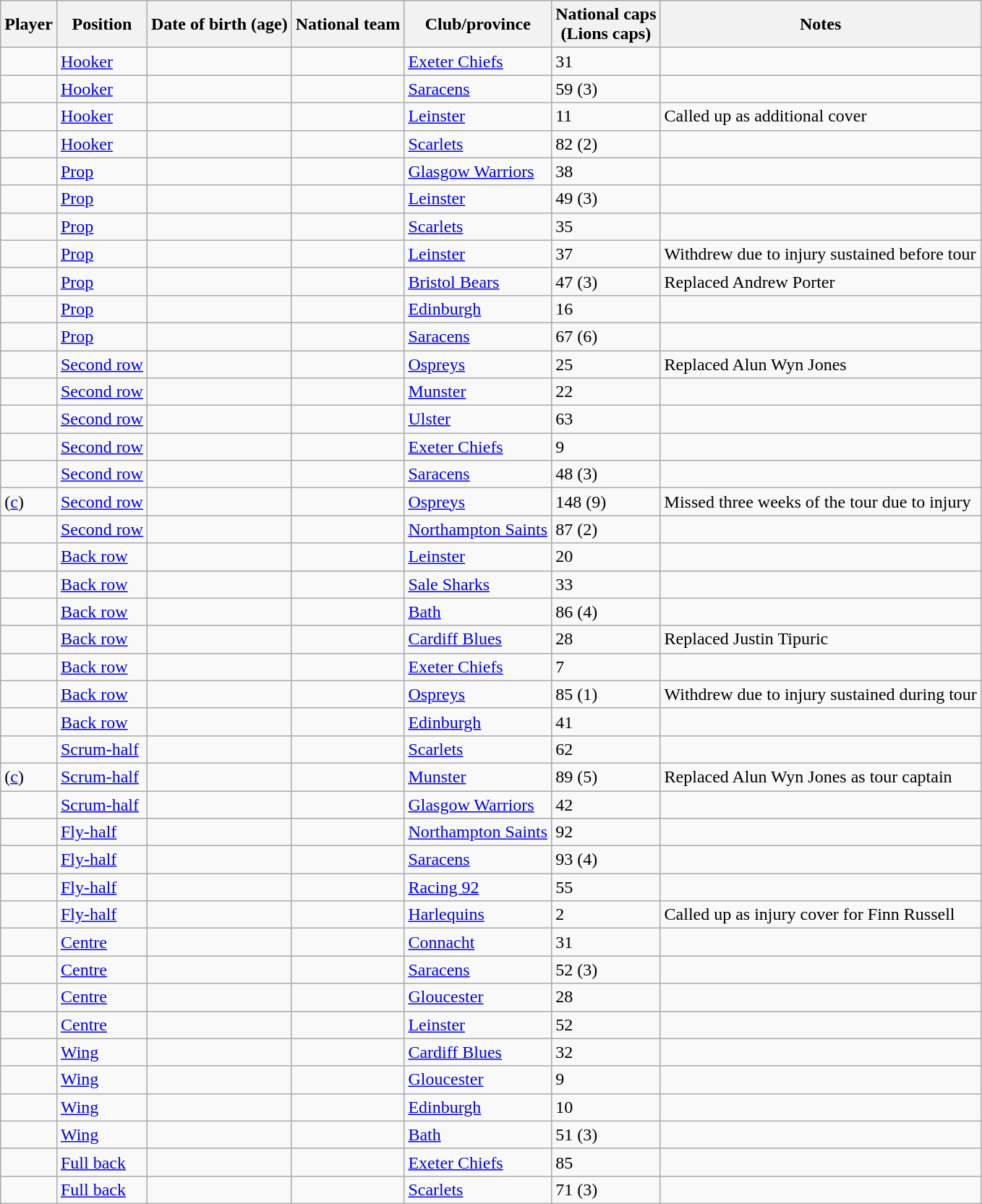<table class="wikitable sortable">
<tr>
<th>Player</th>
<th>Position</th>
<th>Date of birth (age)</th>
<th>National team</th>
<th>Club/province</th>
<th>National caps<br>(Lions caps)</th>
<th>Notes</th>
</tr>
<tr>
<td></td>
<td><a href='#'>Hooker</a></td>
<td></td>
<td></td>
<td><a href='#'>Exeter Chiefs</a></td>
<td>31</td>
<td></td>
</tr>
<tr>
<td><strong></strong></td>
<td><a href='#'>Hooker</a></td>
<td></td>
<td></td>
<td><a href='#'>Saracens</a></td>
<td>59 (3)</td>
<td></td>
</tr>
<tr>
<td></td>
<td><a href='#'>Hooker</a></td>
<td></td>
<td></td>
<td><a href='#'>Leinster</a></td>
<td>11</td>
<td>Called up as additional cover</td>
</tr>
<tr>
<td><strong></strong></td>
<td><a href='#'>Hooker</a></td>
<td></td>
<td></td>
<td><a href='#'>Scarlets</a></td>
<td>82 (2)</td>
<td></td>
</tr>
<tr>
<td></td>
<td><a href='#'>Prop</a></td>
<td></td>
<td></td>
<td><a href='#'>Glasgow Warriors</a></td>
<td>38</td>
<td></td>
</tr>
<tr>
<td><strong></strong></td>
<td><a href='#'>Prop</a></td>
<td></td>
<td></td>
<td><a href='#'>Leinster</a></td>
<td>49 (3)</td>
<td></td>
</tr>
<tr>
<td></td>
<td><a href='#'>Prop</a></td>
<td></td>
<td></td>
<td><a href='#'>Scarlets</a></td>
<td>35</td>
<td></td>
</tr>
<tr>
<td><em></em></td>
<td><a href='#'>Prop</a></td>
<td></td>
<td></td>
<td><a href='#'>Leinster</a></td>
<td>37</td>
<td>Withdrew due to injury sustained before tour</td>
</tr>
<tr>
<td><strong></strong></td>
<td><a href='#'>Prop</a></td>
<td></td>
<td></td>
<td><a href='#'>Bristol Bears</a></td>
<td>47 (3)</td>
<td>Replaced Andrew Porter</td>
</tr>
<tr>
<td></td>
<td><a href='#'>Prop</a></td>
<td></td>
<td></td>
<td><a href='#'>Edinburgh</a></td>
<td>16</td>
<td></td>
</tr>
<tr>
<td><strong></strong></td>
<td><a href='#'>Prop</a></td>
<td></td>
<td></td>
<td><a href='#'>Saracens</a></td>
<td>67 (6)</td>
<td></td>
</tr>
<tr>
<td></td>
<td><a href='#'>Second row</a></td>
<td></td>
<td></td>
<td><a href='#'>Ospreys</a></td>
<td>25</td>
<td>Replaced Alun Wyn Jones</td>
</tr>
<tr>
<td></td>
<td><a href='#'>Second row</a></td>
<td></td>
<td></td>
<td><a href='#'>Munster</a></td>
<td>22</td>
<td></td>
</tr>
<tr>
<td><strong></strong></td>
<td><a href='#'>Second row</a></td>
<td></td>
<td></td>
<td><a href='#'>Ulster</a></td>
<td>63</td>
<td></td>
</tr>
<tr>
<td></td>
<td><a href='#'>Second row</a></td>
<td></td>
<td></td>
<td><a href='#'>Exeter Chiefs</a></td>
<td>9</td>
<td></td>
</tr>
<tr>
<td><strong></strong></td>
<td><a href='#'>Second row</a></td>
<td></td>
<td></td>
<td><a href='#'>Saracens</a></td>
<td>48 (3)</td>
<td></td>
</tr>
<tr>
<td><strong></strong> (<a href='#'>c</a>)</td>
<td><a href='#'>Second row</a></td>
<td></td>
<td></td>
<td><a href='#'>Ospreys</a></td>
<td>148 (9)</td>
<td>Missed three weeks of the tour due to injury</td>
</tr>
<tr>
<td><strong></strong></td>
<td><a href='#'>Second row</a></td>
<td></td>
<td></td>
<td><a href='#'>Northampton Saints</a></td>
<td>87 (2)</td>
<td></td>
</tr>
<tr>
<td></td>
<td><a href='#'>Back row</a></td>
<td></td>
<td></td>
<td><a href='#'>Leinster</a></td>
<td>20</td>
<td></td>
</tr>
<tr>
<td></td>
<td><a href='#'>Back row</a></td>
<td></td>
<td></td>
<td><a href='#'>Sale Sharks</a></td>
<td>33</td>
<td></td>
</tr>
<tr>
<td><strong></strong></td>
<td><a href='#'>Back row</a></td>
<td></td>
<td></td>
<td><a href='#'>Bath</a></td>
<td>86 (4)</td>
<td></td>
</tr>
<tr>
<td></td>
<td><a href='#'>Back row</a></td>
<td></td>
<td></td>
<td><a href='#'>Cardiff Blues</a></td>
<td>28</td>
<td>Replaced Justin Tipuric</td>
</tr>
<tr>
<td></td>
<td><a href='#'>Back row</a></td>
<td></td>
<td></td>
<td><a href='#'>Exeter Chiefs</a></td>
<td>7</td>
<td></td>
</tr>
<tr>
<td><strong><em></em></strong></td>
<td><a href='#'>Back row</a></td>
<td></td>
<td></td>
<td><a href='#'>Ospreys</a></td>
<td>85 (1)</td>
<td>Withdrew due to injury sustained during tour</td>
</tr>
<tr>
<td></td>
<td><a href='#'>Back row</a></td>
<td></td>
<td></td>
<td><a href='#'>Edinburgh</a></td>
<td>41</td>
<td></td>
</tr>
<tr>
<td><strong></strong></td>
<td><a href='#'>Scrum-half</a></td>
<td></td>
<td></td>
<td><a href='#'>Scarlets</a></td>
<td>62</td>
<td></td>
</tr>
<tr>
<td><strong></strong> (<a href='#'>c</a>)</td>
<td><a href='#'>Scrum-half</a></td>
<td></td>
<td></td>
<td><a href='#'>Munster</a></td>
<td>89 (5)</td>
<td>Replaced Alun Wyn Jones as tour captain</td>
</tr>
<tr>
<td></td>
<td><a href='#'>Scrum-half</a></td>
<td></td>
<td></td>
<td><a href='#'>Glasgow Warriors</a></td>
<td>42</td>
<td></td>
</tr>
<tr>
<td><strong></strong></td>
<td><a href='#'>Fly-half</a></td>
<td></td>
<td></td>
<td><a href='#'>Northampton Saints</a></td>
<td>92</td>
<td></td>
</tr>
<tr>
<td><strong></strong></td>
<td><a href='#'>Fly-half</a></td>
<td></td>
<td></td>
<td><a href='#'>Saracens</a></td>
<td>93 (4)</td>
<td></td>
</tr>
<tr>
<td><strong></strong></td>
<td><a href='#'>Fly-half</a></td>
<td></td>
<td></td>
<td><a href='#'>Racing 92</a></td>
<td>55</td>
<td></td>
</tr>
<tr>
<td></td>
<td><a href='#'>Fly-half</a></td>
<td></td>
<td></td>
<td><a href='#'>Harlequins</a></td>
<td>2</td>
<td>Called up as injury cover for Finn Russell</td>
</tr>
<tr>
<td></td>
<td><a href='#'>Centre</a></td>
<td></td>
<td></td>
<td><a href='#'>Connacht</a></td>
<td>31</td>
<td></td>
</tr>
<tr>
<td><strong></strong></td>
<td><a href='#'>Centre</a></td>
<td></td>
<td></td>
<td><a href='#'>Saracens</a></td>
<td>52 (3)</td>
<td></td>
</tr>
<tr>
<td></td>
<td><a href='#'>Centre</a></td>
<td></td>
<td></td>
<td><a href='#'>Gloucester</a></td>
<td>28</td>
<td></td>
</tr>
<tr>
<td><strong></strong></td>
<td><a href='#'>Centre</a></td>
<td></td>
<td></td>
<td><a href='#'>Leinster</a></td>
<td>52</td>
<td></td>
</tr>
<tr>
<td></td>
<td><a href='#'>Wing</a></td>
<td></td>
<td></td>
<td><a href='#'>Cardiff Blues</a></td>
<td>32</td>
<td></td>
</tr>
<tr>
<td></td>
<td><a href='#'>Wing</a></td>
<td></td>
<td></td>
<td><a href='#'>Gloucester</a></td>
<td>9</td>
<td></td>
</tr>
<tr>
<td></td>
<td><a href='#'>Wing</a></td>
<td></td>
<td></td>
<td><a href='#'>Edinburgh</a></td>
<td>10</td>
<td></td>
</tr>
<tr>
<td><strong></strong></td>
<td><a href='#'>Wing</a></td>
<td></td>
<td></td>
<td><a href='#'>Bath</a></td>
<td>51 (3)</td>
<td></td>
</tr>
<tr>
<td><strong></strong></td>
<td><a href='#'>Full back</a></td>
<td></td>
<td></td>
<td><a href='#'>Exeter Chiefs</a></td>
<td>85</td>
<td></td>
</tr>
<tr>
<td><strong></strong></td>
<td><a href='#'>Full back</a></td>
<td></td>
<td></td>
<td><a href='#'>Scarlets</a></td>
<td>71 (3)</td>
<td></td>
</tr>
</table>
